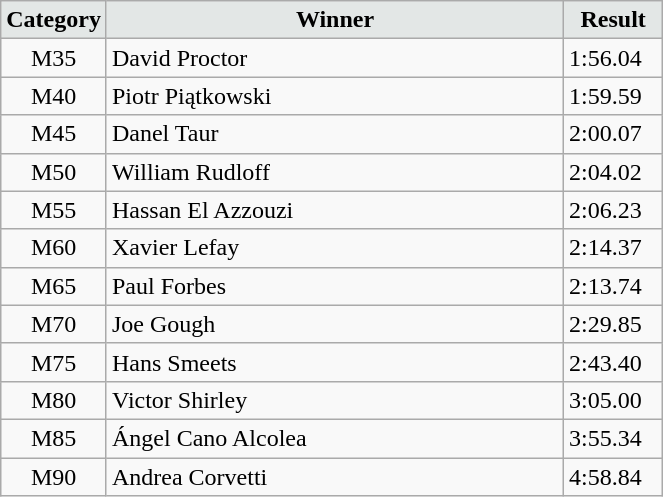<table class="wikitable" width=35%>
<tr>
<td width=15% align="center" bgcolor=#E3E7E6><strong>Category</strong></td>
<td align="center" bgcolor=#E3E7E6> <strong>Winner</strong></td>
<td width=15% align="center" bgcolor=#E3E7E6><strong>Result</strong></td>
</tr>
<tr>
<td align="center">M35</td>
<td> David Proctor</td>
<td>1:56.04</td>
</tr>
<tr>
<td align="center">M40</td>
<td> Piotr Piątkowski</td>
<td>1:59.59</td>
</tr>
<tr>
<td align="center">M45</td>
<td> Danel Taur</td>
<td>2:00.07</td>
</tr>
<tr>
<td align="center">M50</td>
<td> William Rudloff</td>
<td>2:04.02</td>
</tr>
<tr>
<td align="center">M55</td>
<td> Hassan El Azzouzi</td>
<td>2:06.23</td>
</tr>
<tr>
<td align="center">M60</td>
<td> Xavier Lefay</td>
<td>2:14.37</td>
</tr>
<tr>
<td align="center">M65</td>
<td> Paul Forbes</td>
<td>2:13.74</td>
</tr>
<tr>
<td align="center">M70</td>
<td> Joe Gough</td>
<td>2:29.85</td>
</tr>
<tr>
<td align="center">M75</td>
<td> Hans Smeets</td>
<td>2:43.40</td>
</tr>
<tr>
<td align="center">M80</td>
<td> Victor Shirley</td>
<td>3:05.00</td>
</tr>
<tr>
<td align="center">M85</td>
<td> Ángel Cano Alcolea</td>
<td>3:55.34</td>
</tr>
<tr>
<td align="center">M90</td>
<td> Andrea Corvetti</td>
<td>4:58.84</td>
</tr>
</table>
